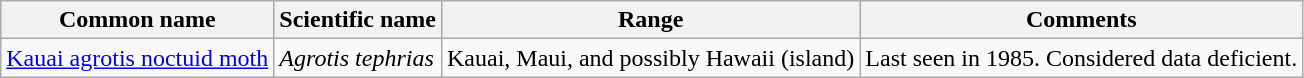<table class="wikitable">
<tr>
<th>Common name</th>
<th>Scientific name</th>
<th>Range</th>
<th class="unsortable">Comments</th>
</tr>
<tr>
<td><a href='#'>Kauai agrotis noctuid moth</a></td>
<td><em>Agrotis tephrias</em></td>
<td>Kauai, Maui, and possibly Hawaii (island)</td>
<td>Last seen in 1985. Considered data deficient.</td>
</tr>
</table>
